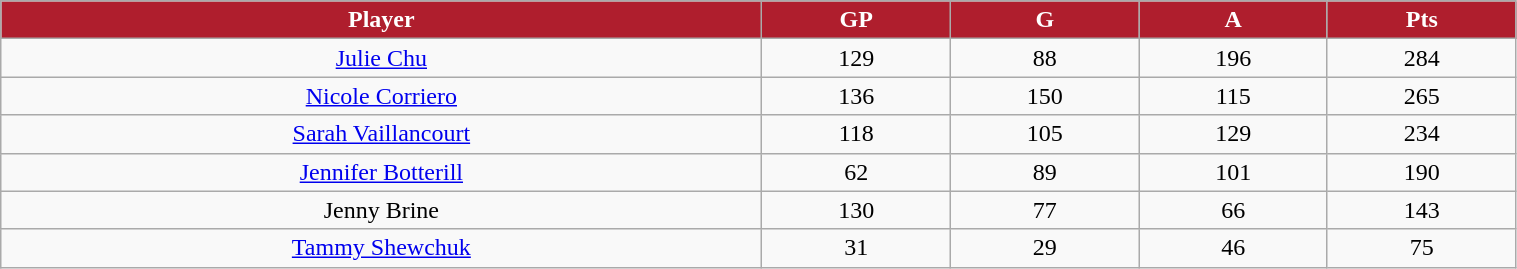<table class="wikitable" style="width:80%;">
<tr style="text-align:center; background:#af1e2d; color:#fff;">
<td><strong>Player</strong></td>
<td><strong>GP</strong></td>
<td><strong>G</strong></td>
<td><strong>A</strong></td>
<td><strong>Pts</strong></td>
</tr>
<tr style="text-align:center;" bgcolor="">
<td><a href='#'>Julie Chu</a></td>
<td>129</td>
<td>88</td>
<td>196</td>
<td>284</td>
</tr>
<tr style="text-align:center;" bgcolor="">
<td><a href='#'>Nicole Corriero</a></td>
<td>136</td>
<td>150</td>
<td>115</td>
<td>265</td>
</tr>
<tr style="text-align:center;" bgcolor="">
<td><a href='#'>Sarah Vaillancourt</a></td>
<td>118</td>
<td>105</td>
<td>129</td>
<td>234</td>
</tr>
<tr style="text-align:center;" bgcolor="">
<td><a href='#'>Jennifer Botterill</a></td>
<td>62</td>
<td>89</td>
<td>101</td>
<td>190</td>
</tr>
<tr style="text-align:center;" bgcolor="">
<td>Jenny Brine </td>
<td>130</td>
<td>77</td>
<td>66</td>
<td>143</td>
</tr>
<tr style="text-align:center;" bgcolor="">
<td><a href='#'>Tammy Shewchuk</a></td>
<td>31</td>
<td>29</td>
<td>46</td>
<td>75</td>
</tr>
</table>
